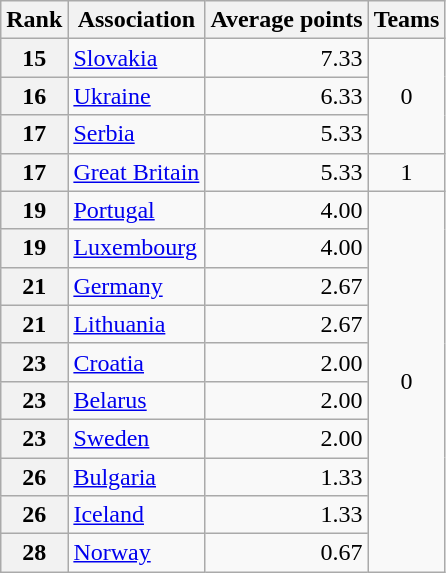<table class="wikitable">
<tr>
<th>Rank</th>
<th>Association</th>
<th>Average points</th>
<th>Teams</th>
</tr>
<tr>
<th>15</th>
<td> <a href='#'>Slovakia</a></td>
<td align=right>7.33</td>
<td rowspan="3" align="center">0</td>
</tr>
<tr>
<th>16</th>
<td> <a href='#'>Ukraine</a></td>
<td align=right>6.33</td>
</tr>
<tr>
<th>17</th>
<td> <a href='#'>Serbia</a></td>
<td align=right>5.33</td>
</tr>
<tr>
<th>17</th>
<td> <a href='#'>Great Britain</a></td>
<td align=right>5.33</td>
<td rowspan="1" align="center">1</td>
</tr>
<tr>
<th>19</th>
<td> <a href='#'>Portugal</a></td>
<td align=right>4.00</td>
<td rowspan="10" align="center">0</td>
</tr>
<tr>
<th>19</th>
<td> <a href='#'>Luxembourg</a></td>
<td align="right">4.00</td>
</tr>
<tr>
<th>21</th>
<td> <a href='#'>Germany</a></td>
<td align="right">2.67</td>
</tr>
<tr>
<th>21</th>
<td> <a href='#'>Lithuania</a></td>
<td align="right">2.67</td>
</tr>
<tr>
<th>23</th>
<td> <a href='#'>Croatia</a></td>
<td align="right">2.00</td>
</tr>
<tr>
<th>23</th>
<td> <a href='#'>Belarus</a></td>
<td align="right">2.00</td>
</tr>
<tr>
<th>23</th>
<td> <a href='#'>Sweden</a></td>
<td align="right">2.00</td>
</tr>
<tr>
<th>26</th>
<td> <a href='#'>Bulgaria</a></td>
<td align="right">1.33</td>
</tr>
<tr>
<th>26</th>
<td> <a href='#'>Iceland</a></td>
<td align="right">1.33</td>
</tr>
<tr>
<th>28</th>
<td> <a href='#'>Norway</a></td>
<td align="right">0.67</td>
</tr>
</table>
